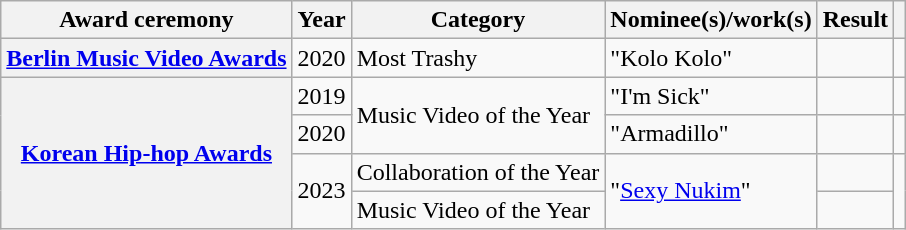<table class="wikitable sortable plainrowheaders">
<tr>
<th scope="col">Award ceremony</th>
<th scope="col">Year</th>
<th scope="col">Category</th>
<th scope="col">Nominee(s)/work(s)</th>
<th scope="col">Result</th>
<th scope="col" class="unsortable"></th>
</tr>
<tr>
<th scope="row"><a href='#'>Berlin Music Video Awards</a></th>
<td>2020</td>
<td>Most Trashy</td>
<td>"Kolo Kolo"</td>
<td></td>
<td style="text-align:center"></td>
</tr>
<tr>
<th scope="row" rowspan="4"><a href='#'>Korean Hip-hop Awards</a></th>
<td>2019</td>
<td rowspan="2">Music Video of the Year</td>
<td>"I'm Sick"</td>
<td></td>
<td style="text-align:center"></td>
</tr>
<tr>
<td>2020</td>
<td>"Armadillo"</td>
<td></td>
<td style="text-align:center"></td>
</tr>
<tr>
<td rowspan="2">2023</td>
<td>Collaboration of the Year</td>
<td rowspan="2">"<a href='#'>Sexy Nukim</a>" </td>
<td></td>
<td style="text-align:center" rowspan="2"></td>
</tr>
<tr>
<td>Music Video of the Year</td>
<td></td>
</tr>
</table>
